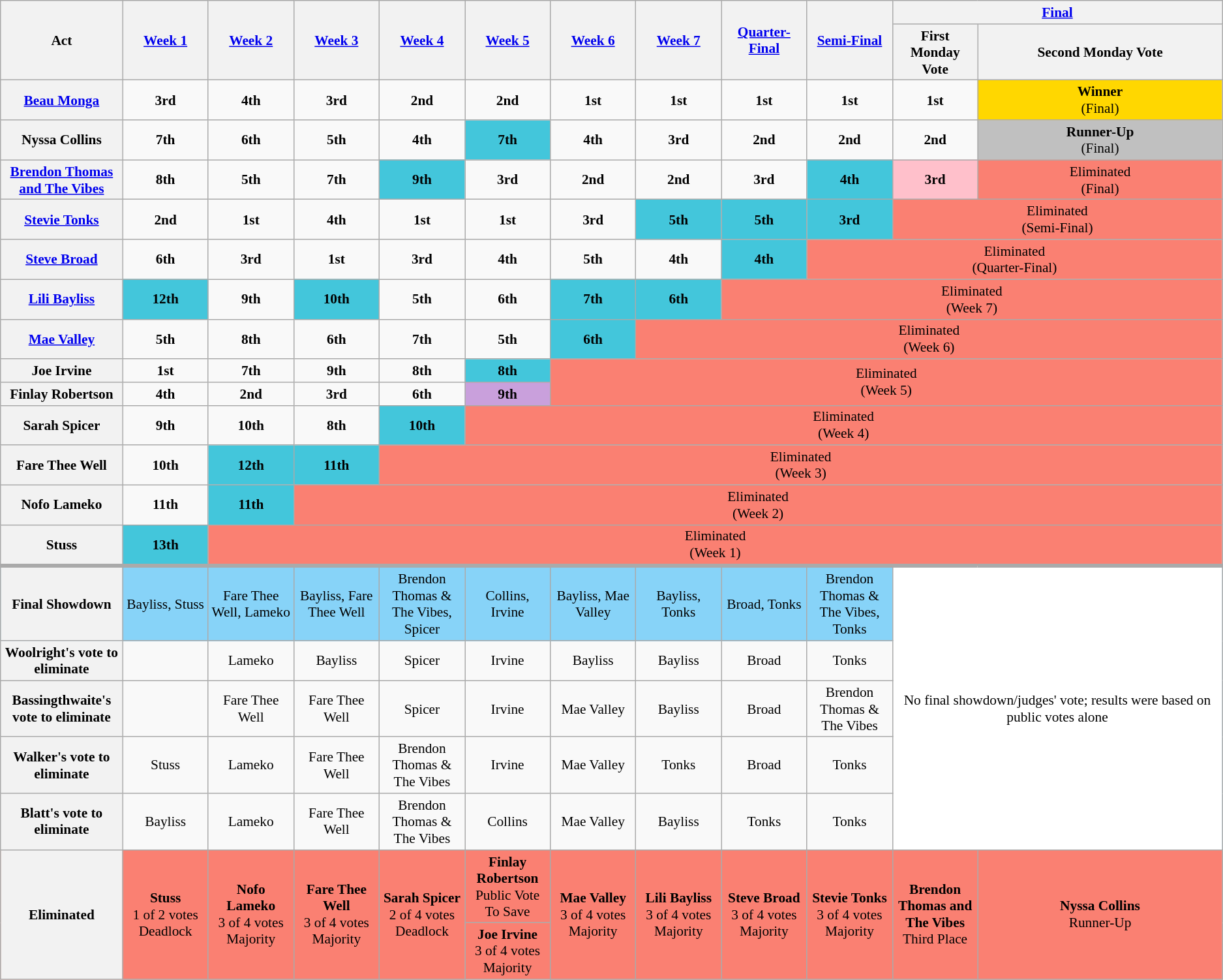<table class="wikitable" style="text-align:center; font-size:89%">
<tr>
<th style="width:10%" scope="col" rowspan="2">Act</th>
<th style="width:7%" scope="col" rowspan="2"><a href='#'>Week 1</a></th>
<th style="width:7%" scope="col" rowspan="2"><a href='#'>Week 2</a></th>
<th style="width:7%" scope="col" rowspan="2"><a href='#'>Week 3</a></th>
<th style="width:7%" scope="col" rowspan="2"><a href='#'>Week 4</a></th>
<th style="width:7%" scope="col" rowspan="2"><a href='#'>Week 5</a></th>
<th style="width:7%" scope="col" rowspan="2"><a href='#'>Week 6</a></th>
<th style="width:7%" scope="col" rowspan="2"><a href='#'>Week 7</a></th>
<th style="width:7%" scope="col" rowspan="2"><a href='#'>Quarter-Final</a></th>
<th style="width:7%" scope="col" rowspan="2"><a href='#'>Semi-Final</a></th>
<th colspan="2"><a href='#'>Final</a></th>
</tr>
<tr>
<th>First Monday Vote</th>
<th>Second Monday Vote</th>
</tr>
<tr>
<th scope="row"><a href='#'>Beau Monga</a></th>
<td><strong>3rd</strong></td>
<td><strong>4th</strong></td>
<td><strong>3rd</strong></td>
<td><strong>2nd</strong></td>
<td><strong>2nd</strong></td>
<td><strong>1st</strong></td>
<td><strong>1st</strong></td>
<td><strong>1st</strong></td>
<td><strong>1st</strong></td>
<td><strong>1st</strong></td>
<td style="background:gold;"><strong>Winner</strong><br>(Final)</td>
</tr>
<tr>
<th scope="row">Nyssa Collins</th>
<td><strong>7th</strong></td>
<td><strong>6th</strong></td>
<td><strong>5th</strong></td>
<td><strong>4th</strong></td>
<td style="background:#43C6DB"><strong>7th</strong></td>
<td><strong>4th</strong></td>
<td><strong>3rd</strong></td>
<td><strong>2nd</strong></td>
<td><strong>2nd</strong></td>
<td><strong>2nd</strong></td>
<td style="background:silver"><strong>Runner-Up</strong><br>(Final)</td>
</tr>
<tr>
<th scope="row"><a href='#'>Brendon Thomas and The Vibes</a></th>
<td><strong>8th</strong></td>
<td><strong>5th</strong></td>
<td><strong>7th</strong></td>
<td style="background:#43C6DB"><strong>9th</strong></td>
<td><strong>3rd</strong></td>
<td><strong>2nd</strong></td>
<td><strong>2nd</strong></td>
<td><strong>3rd</strong></td>
<td style="background:#43C6DB"><strong>4th</strong></td>
<td style="background:pink"><strong>3rd</strong></td>
<td style="background:salmon">Eliminated <br>(Final)</td>
</tr>
<tr>
<th scope="row"><a href='#'>Stevie Tonks</a></th>
<td><strong>2nd</strong></td>
<td><strong>1st</strong></td>
<td><strong>4th</strong></td>
<td><strong>1st</strong></td>
<td><strong>1st</strong></td>
<td><strong>3rd</strong></td>
<td style="background:#43C6DB"><strong>5th</strong></td>
<td style="background:#43C6DB"><strong>5th</strong></td>
<td style="background:#43C6DB"><strong>3rd</strong></td>
<td style="background:salmon;" colspan="2">Eliminated <br>(Semi-Final)</td>
</tr>
<tr>
<th scope="row"><a href='#'>Steve Broad</a></th>
<td><strong>6th</strong></td>
<td><strong>3rd</strong></td>
<td><strong>1st</strong></td>
<td><strong>3rd</strong></td>
<td><strong>4th</strong></td>
<td><strong>5th</strong></td>
<td><strong>4th</strong></td>
<td style="background:#43C6DB"><strong>4th</strong></td>
<td style="background:salmon;" colspan="3">Eliminated <br>(Quarter-Final)</td>
</tr>
<tr>
<th scope="row"><a href='#'>Lili Bayliss</a></th>
<td style="background:#43C6DB"><strong>12th</strong></td>
<td><strong>9th</strong></td>
<td style="background:#43C6DB"><strong>10th</strong></td>
<td><strong>5th</strong></td>
<td><strong>6th</strong></td>
<td style="background:#43C6DB"><strong>7th</strong></td>
<td style="background:#43C6DB"><strong>6th</strong></td>
<td style="background:salmon;" colspan="4">Eliminated <br>(Week 7)</td>
</tr>
<tr>
<th scope="row"><a href='#'>Mae Valley</a></th>
<td><strong>5th</strong></td>
<td><strong>8th</strong></td>
<td><strong>6th</strong></td>
<td><strong>7th</strong></td>
<td><strong>5th</strong></td>
<td style="background:#43C6DB"><strong>6th</strong></td>
<td style="background:salmon;" colspan="5">Eliminated <br>(Week 6)</td>
</tr>
<tr>
<th scope="row">Joe Irvine</th>
<td><strong>1st</strong></td>
<td><strong>7th</strong></td>
<td><strong>9th</strong></td>
<td><strong>8th</strong></td>
<td style="background:#43C6DB"><strong>8th</strong></td>
<td style="background:salmon;" rowspan=2 colspan="6">Eliminated<br>(Week 5)</td>
</tr>
<tr>
<th scope="row">Finlay Robertson</th>
<td><strong>4th</strong></td>
<td><strong>2nd</strong></td>
<td><strong>3rd</strong></td>
<td><strong>6th</strong></td>
<td style="background:#C9A0DC"><strong>9th</strong></td>
</tr>
<tr>
<th scope="row">Sarah Spicer</th>
<td><strong>9th</strong></td>
<td><strong>10th</strong></td>
<td><strong>8th</strong></td>
<td style="background:#43C6DB"><strong>10th</strong></td>
<td style="background:salmon;" colspan="8">Eliminated<br>(Week 4)</td>
</tr>
<tr>
<th scope="row">Fare Thee Well</th>
<td><strong>10th</strong></td>
<td style="background:#43C6DB"><strong>12th</strong></td>
<td style="background:#43C6DB"><strong>11th</strong></td>
<td style="background:salmon;" colspan="9">Eliminated<br>(Week 3)</td>
</tr>
<tr>
<th scope="row">Nofo Lameko</th>
<td><strong>11th</strong></td>
<td style="background:#43C6DB"><strong>11th</strong></td>
<td style="background:salmon;" colspan="10">Eliminated<br>(Week 2)</td>
</tr>
<tr>
<th scope="row">Stuss</th>
<td style="background:#43C6DB"><strong>13th</strong></td>
<td style="background:salmon;" colspan="11">Eliminated<br>(Week 1)</td>
</tr>
<tr style="background:#87d3f8; border-top:4px solid #aaa;">
<th scope="row">Final Showdown</th>
<td style="background:#87D3F8">Bayliss, Stuss</td>
<td style="background:#87D3F8">Fare Thee Well, Lameko</td>
<td style="background:#87D3F8">Bayliss, Fare Thee Well</td>
<td style="background:#87D3F8">Brendon Thomas & The Vibes, Spicer</td>
<td style="background:#87D3F8">Collins, Irvine</td>
<td style="background:#87D3F8">Bayliss, Mae Valley</td>
<td style="background:#87D3F8">Bayliss, Tonks</td>
<td style="background:#87D3F8">Broad, Tonks</td>
<td style="background:#87D3F8">Brendon Thomas & The Vibes, Tonks</td>
<td style="background:#fff;" rowspan="5" colspan="2">No final showdown/judges' vote; results were based on public votes alone</td>
</tr>
<tr>
<th scope="row">Woolright's vote to eliminate</th>
<td></td>
<td>Lameko</td>
<td>Bayliss</td>
<td>Spicer</td>
<td>Irvine</td>
<td>Bayliss</td>
<td>Bayliss</td>
<td>Broad</td>
<td>Tonks</td>
</tr>
<tr>
<th scope="row">Bassingthwaite's vote to eliminate</th>
<td></td>
<td>Fare Thee Well</td>
<td>Fare Thee Well</td>
<td>Spicer</td>
<td>Irvine</td>
<td>Mae Valley</td>
<td>Bayliss</td>
<td>Broad</td>
<td>Brendon Thomas & The Vibes</td>
</tr>
<tr>
<th scope="row">Walker's vote to eliminate</th>
<td>Stuss</td>
<td>Lameko</td>
<td>Fare Thee Well</td>
<td>Brendon Thomas & The Vibes</td>
<td>Irvine</td>
<td>Mae Valley</td>
<td>Tonks</td>
<td>Broad</td>
<td>Tonks</td>
</tr>
<tr>
<th scope="row">Blatt's vote to eliminate</th>
<td>Bayliss</td>
<td>Lameko</td>
<td>Fare Thee Well</td>
<td>Brendon Thomas & The Vibes</td>
<td>Collins</td>
<td>Mae Valley</td>
<td>Bayliss</td>
<td>Tonks</td>
<td>Tonks</td>
</tr>
<tr style="background:salmon;">
<th scope="row" rowspan="4">Eliminated</th>
<td style="background:salmon;" rowspan="2"><strong>Stuss</strong><br>1 of 2 votes<br>Deadlock</td>
<td style="background:salmon;" rowspan="2"><strong>Nofo Lameko</strong><br>3 of 4 votes<br>Majority</td>
<td style="background:salmon;" rowspan="2"><strong>Fare Thee Well</strong><br>3 of 4 votes<br>Majority</td>
<td style="background:salmon;" rowspan="2"><strong>Sarah Spicer</strong><br>2 of 4 votes<br>Deadlock</td>
<td style="background:salmon;"><strong>Finlay Robertson</strong><br>Public Vote To Save</td>
<td style="background:salmon;" rowspan="2"><strong>Mae Valley</strong><br>3 of 4 votes<br>Majority</td>
<td style="background:salmon;" rowspan="2"><strong>Lili Bayliss</strong><br>3 of 4 votes<br>Majority</td>
<td style="background:salmon;" rowspan="2"><strong>Steve Broad</strong><br>3 of 4 votes<br>Majority</td>
<td style="background:salmon;" rowspan="2"><strong>Stevie Tonks</strong><br>3 of 4 votes<br>Majority</td>
<td style="width:7%; background:salmon;" rowspan="2"><strong>Brendon Thomas and The Vibes</strong><br>Third Place</td>
<td style="background:salmon;" rowspan=2><strong>Nyssa Collins</strong><br>Runner-Up</td>
</tr>
<tr>
<td style="background:salmon;"><strong>Joe Irvine</strong><br>3 of 4 votes<br>Majority</td>
</tr>
</table>
